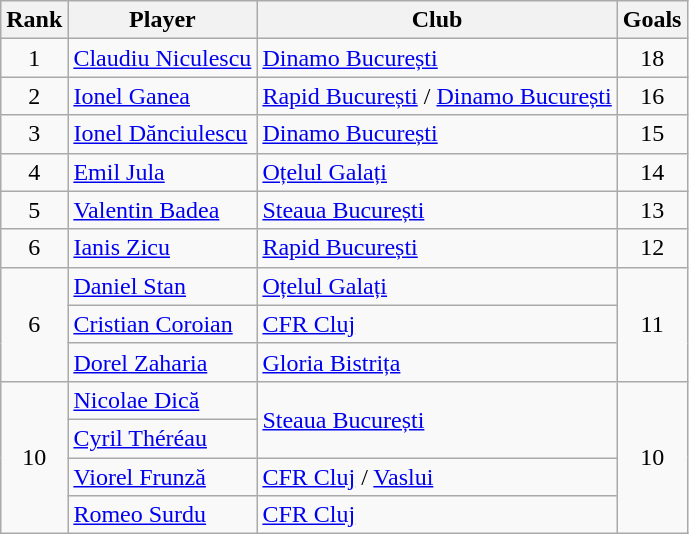<table class="wikitable">
<tr>
<th style="width:28px">Rank</th>
<th>Player</th>
<th>Club</th>
<th>Goals</th>
</tr>
<tr>
<td align="center">1</td>
<td> <a href='#'>Claudiu Niculescu</a></td>
<td><a href='#'>Dinamo București</a></td>
<td align="center">18</td>
</tr>
<tr>
<td align="center">2</td>
<td> <a href='#'>Ionel Ganea</a></td>
<td><a href='#'>Rapid București</a> / <a href='#'>Dinamo București</a></td>
<td align="center">16</td>
</tr>
<tr>
<td align="center">3</td>
<td> <a href='#'>Ionel Dănciulescu</a></td>
<td><a href='#'>Dinamo București</a></td>
<td align="center">15</td>
</tr>
<tr>
<td align="center">4</td>
<td> <a href='#'>Emil Jula</a></td>
<td><a href='#'>Oțelul Galați</a></td>
<td align="center">14</td>
</tr>
<tr>
<td align="center">5</td>
<td> <a href='#'>Valentin Badea</a></td>
<td><a href='#'>Steaua București</a></td>
<td align="center">13</td>
</tr>
<tr>
<td align="center">6</td>
<td> <a href='#'>Ianis Zicu</a></td>
<td><a href='#'>Rapid București</a></td>
<td align="center">12</td>
</tr>
<tr>
<td rowspan="3" align="center">6</td>
<td> <a href='#'>Daniel Stan</a></td>
<td><a href='#'>Oțelul Galați</a></td>
<td rowspan="3" align="center">11</td>
</tr>
<tr>
<td> <a href='#'>Cristian Coroian</a></td>
<td><a href='#'>CFR Cluj</a></td>
</tr>
<tr>
<td> <a href='#'>Dorel Zaharia</a></td>
<td><a href='#'>Gloria Bistrița</a></td>
</tr>
<tr>
<td rowspan="4" align="center">10</td>
<td> <a href='#'>Nicolae Dică</a></td>
<td rowspan="2"><a href='#'>Steaua București</a></td>
<td rowspan="4" align="center">10</td>
</tr>
<tr>
<td> <a href='#'>Cyril Théréau</a></td>
</tr>
<tr>
<td> <a href='#'>Viorel Frunză</a></td>
<td><a href='#'>CFR Cluj</a> / <a href='#'>Vaslui</a></td>
</tr>
<tr>
<td> <a href='#'>Romeo Surdu</a></td>
<td><a href='#'>CFR Cluj</a></td>
</tr>
</table>
